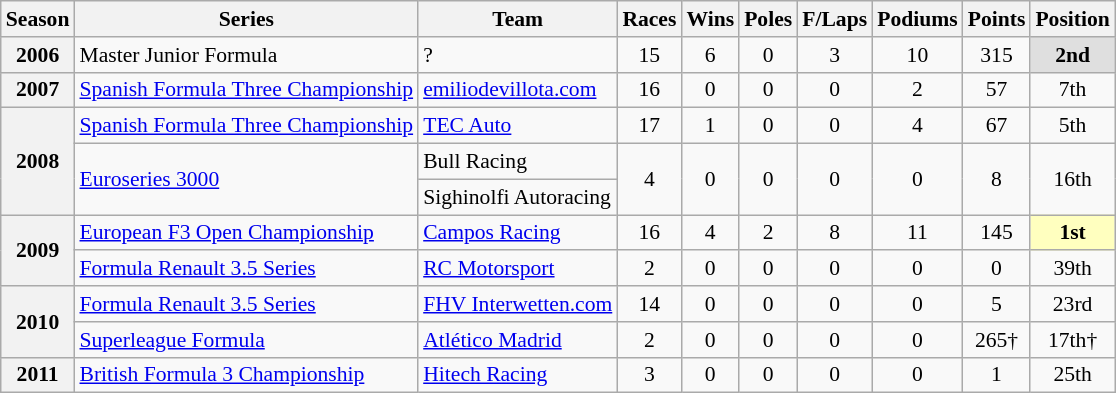<table class="wikitable" style="font-size: 90%; text-align:center">
<tr>
<th>Season</th>
<th>Series</th>
<th>Team</th>
<th>Races</th>
<th>Wins</th>
<th>Poles</th>
<th>F/Laps</th>
<th>Podiums</th>
<th>Points</th>
<th>Position</th>
</tr>
<tr>
<th>2006</th>
<td align=left>Master Junior Formula</td>
<td align=left>?</td>
<td>15</td>
<td>6</td>
<td>0</td>
<td>3</td>
<td>10</td>
<td>315</td>
<td style="background:#DFDFDF;"><strong>2nd</strong></td>
</tr>
<tr>
<th>2007</th>
<td align=left><a href='#'>Spanish Formula Three Championship</a></td>
<td align=left><a href='#'>emiliodevillota.com</a></td>
<td>16</td>
<td>0</td>
<td>0</td>
<td>0</td>
<td>2</td>
<td>57</td>
<td>7th</td>
</tr>
<tr>
<th rowspan=3>2008</th>
<td align=left><a href='#'>Spanish Formula Three Championship</a></td>
<td align=left><a href='#'>TEC Auto</a></td>
<td>17</td>
<td>1</td>
<td>0</td>
<td>0</td>
<td>4</td>
<td>67</td>
<td>5th</td>
</tr>
<tr>
<td rowspan=2 align=left><a href='#'>Euroseries 3000</a></td>
<td align=left>Bull Racing</td>
<td rowspan=2>4</td>
<td rowspan=2>0</td>
<td rowspan=2>0</td>
<td rowspan=2>0</td>
<td rowspan=2>0</td>
<td rowspan=2>8</td>
<td rowspan=2>16th</td>
</tr>
<tr>
<td align=left>Sighinolfi Autoracing</td>
</tr>
<tr>
<th rowspan=2>2009</th>
<td align=left><a href='#'>European F3 Open Championship</a></td>
<td align=left><a href='#'>Campos Racing</a></td>
<td>16</td>
<td>4</td>
<td>2</td>
<td>8</td>
<td>11</td>
<td>145</td>
<td align="center" style="background:#FFFFBF;"><strong>1st</strong></td>
</tr>
<tr>
<td align=left><a href='#'>Formula Renault 3.5 Series</a></td>
<td align=left><a href='#'>RC Motorsport</a></td>
<td>2</td>
<td>0</td>
<td>0</td>
<td>0</td>
<td>0</td>
<td>0</td>
<td>39th</td>
</tr>
<tr>
<th rowspan=2>2010</th>
<td align=left><a href='#'>Formula Renault 3.5 Series</a></td>
<td align=left><a href='#'>FHV Interwetten.com</a></td>
<td>14</td>
<td>0</td>
<td>0</td>
<td>0</td>
<td>0</td>
<td>5</td>
<td>23rd</td>
</tr>
<tr>
<td align=left><a href='#'>Superleague Formula</a></td>
<td align=left><a href='#'>Atlético Madrid</a></td>
<td>2</td>
<td>0</td>
<td>0</td>
<td>0</td>
<td>0</td>
<td>265†</td>
<td>17th†</td>
</tr>
<tr>
<th>2011</th>
<td align=left><a href='#'>British Formula 3 Championship</a></td>
<td align=left><a href='#'>Hitech Racing</a></td>
<td>3</td>
<td>0</td>
<td>0</td>
<td>0</td>
<td>0</td>
<td>1</td>
<td>25th</td>
</tr>
</table>
